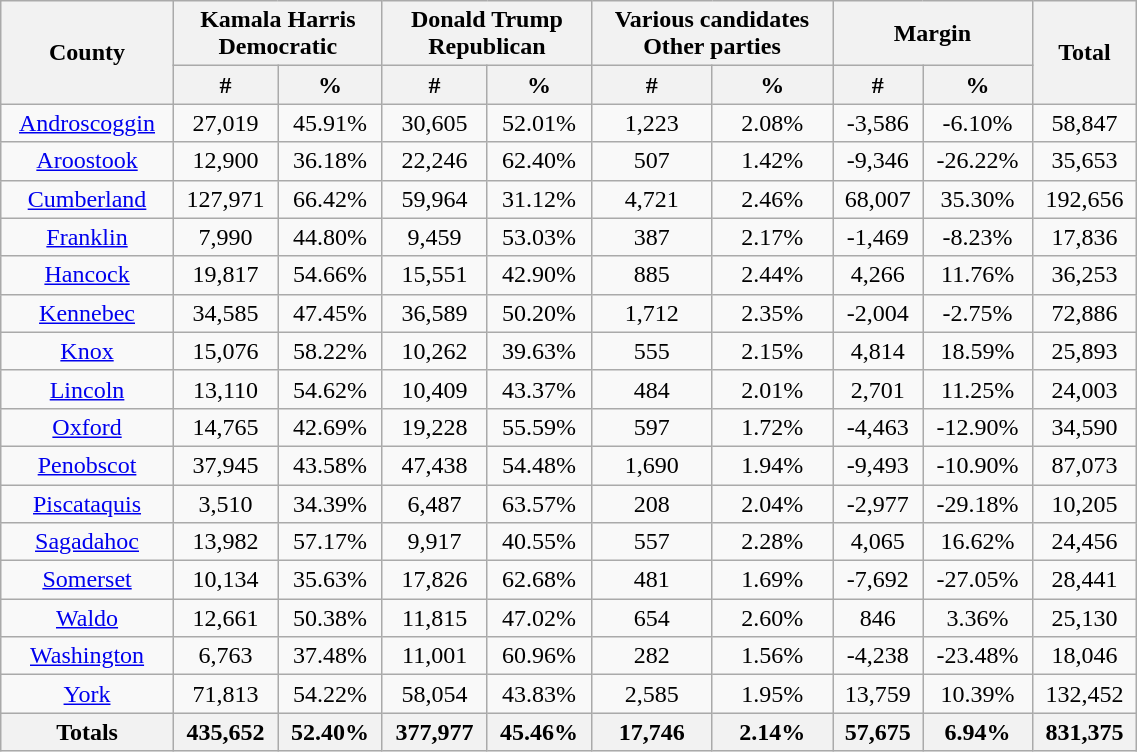<table width="60%"  class="wikitable sortable" style="text-align:center">
<tr>
<th style="text-align:center;" rowspan="2">County</th>
<th style="text-align:center;" colspan="2">Kamala Harris<br>Democratic</th>
<th style="text-align:center;" colspan="2">Donald Trump<br>Republican</th>
<th style="text-align:center;" colspan="2">Various candidates<br>Other parties</th>
<th style="text-align:center;" colspan="2">Margin</th>
<th style="text-align:center;" rowspan="2">Total</th>
</tr>
<tr>
<th style="text-align:center;" data-sort-type="number">#</th>
<th style="text-align:center;" data-sort-type="number">%</th>
<th style="text-align:center;" data-sort-type="number">#</th>
<th style="text-align:center;" data-sort-type="number">%</th>
<th style="text-align:center;" data-sort-type="number">#</th>
<th style="text-align:center;" data-sort-type="number">%</th>
<th style="text-align:center;" data-sort-type="number">#</th>
<th style="text-align:center;" data-sort-type="number">%</th>
</tr>
<tr style="text-align:center;">
<td><a href='#'>Androscoggin</a></td>
<td>27,019</td>
<td>45.91%</td>
<td>30,605</td>
<td>52.01%</td>
<td>1,223</td>
<td>2.08%</td>
<td>-3,586</td>
<td>-6.10%</td>
<td>58,847</td>
</tr>
<tr style="text-align:center;">
<td><a href='#'>Aroostook</a></td>
<td>12,900</td>
<td>36.18%</td>
<td>22,246</td>
<td>62.40%</td>
<td>507</td>
<td>1.42%</td>
<td>-9,346</td>
<td>-26.22%</td>
<td>35,653</td>
</tr>
<tr style="text-align:center;">
<td><a href='#'>Cumberland</a></td>
<td>127,971</td>
<td>66.42%</td>
<td>59,964</td>
<td>31.12%</td>
<td>4,721</td>
<td>2.46%</td>
<td>68,007</td>
<td>35.30%</td>
<td>192,656</td>
</tr>
<tr style="text-align:center;">
<td><a href='#'>Franklin</a></td>
<td>7,990</td>
<td>44.80%</td>
<td>9,459</td>
<td>53.03%</td>
<td>387</td>
<td>2.17%</td>
<td>-1,469</td>
<td>-8.23%</td>
<td>17,836</td>
</tr>
<tr style="text-align:center;">
<td><a href='#'>Hancock</a></td>
<td>19,817</td>
<td>54.66%</td>
<td>15,551</td>
<td>42.90%</td>
<td>885</td>
<td>2.44%</td>
<td>4,266</td>
<td>11.76%</td>
<td>36,253</td>
</tr>
<tr style="text-align:center;">
<td><a href='#'>Kennebec</a></td>
<td>34,585</td>
<td>47.45%</td>
<td>36,589</td>
<td>50.20%</td>
<td>1,712</td>
<td>2.35%</td>
<td>-2,004</td>
<td>-2.75%</td>
<td>72,886</td>
</tr>
<tr style="text-align:center;">
<td><a href='#'>Knox</a></td>
<td>15,076</td>
<td>58.22%</td>
<td>10,262</td>
<td>39.63%</td>
<td>555</td>
<td>2.15%</td>
<td>4,814</td>
<td>18.59%</td>
<td>25,893</td>
</tr>
<tr style="text-align:center;">
<td><a href='#'>Lincoln</a></td>
<td>13,110</td>
<td>54.62%</td>
<td>10,409</td>
<td>43.37%</td>
<td>484</td>
<td>2.01%</td>
<td>2,701</td>
<td>11.25%</td>
<td>24,003</td>
</tr>
<tr style="text-align:center;">
<td><a href='#'>Oxford</a></td>
<td>14,765</td>
<td>42.69%</td>
<td>19,228</td>
<td>55.59%</td>
<td>597</td>
<td>1.72%</td>
<td>-4,463</td>
<td>-12.90%</td>
<td>34,590</td>
</tr>
<tr style="text-align:center;">
<td><a href='#'>Penobscot</a></td>
<td>37,945</td>
<td>43.58%</td>
<td>47,438</td>
<td>54.48%</td>
<td>1,690</td>
<td>1.94%</td>
<td>-9,493</td>
<td>-10.90%</td>
<td>87,073</td>
</tr>
<tr style="text-align:center;">
<td><a href='#'>Piscataquis</a></td>
<td>3,510</td>
<td>34.39%</td>
<td>6,487</td>
<td>63.57%</td>
<td>208</td>
<td>2.04%</td>
<td>-2,977</td>
<td>-29.18%</td>
<td>10,205</td>
</tr>
<tr style="text-align:center;">
<td><a href='#'>Sagadahoc</a></td>
<td>13,982</td>
<td>57.17%</td>
<td>9,917</td>
<td>40.55%</td>
<td>557</td>
<td>2.28%</td>
<td>4,065</td>
<td>16.62%</td>
<td>24,456</td>
</tr>
<tr style="text-align:center;">
<td><a href='#'>Somerset</a></td>
<td>10,134</td>
<td>35.63%</td>
<td>17,826</td>
<td>62.68%</td>
<td>481</td>
<td>1.69%</td>
<td>-7,692</td>
<td>-27.05%</td>
<td>28,441</td>
</tr>
<tr style="text-align:center;">
<td><a href='#'>Waldo</a></td>
<td>12,661</td>
<td>50.38%</td>
<td>11,815</td>
<td>47.02%</td>
<td>654</td>
<td>2.60%</td>
<td>846</td>
<td>3.36%</td>
<td>25,130</td>
</tr>
<tr style="text-align:center;">
<td><a href='#'>Washington</a></td>
<td>6,763</td>
<td>37.48%</td>
<td>11,001</td>
<td>60.96%</td>
<td>282</td>
<td>1.56%</td>
<td>-4,238</td>
<td>-23.48%</td>
<td>18,046</td>
</tr>
<tr style="text-align:center;">
<td><a href='#'>York</a></td>
<td>71,813</td>
<td>54.22%</td>
<td>58,054</td>
<td>43.83%</td>
<td>2,585</td>
<td>1.95%</td>
<td>13,759</td>
<td>10.39%</td>
<td>132,452</td>
</tr>
<tr>
<th>Totals</th>
<th>435,652</th>
<th>52.40%</th>
<th>377,977</th>
<th>45.46%</th>
<th>17,746</th>
<th>2.14%</th>
<th>57,675</th>
<th>6.94%</th>
<th>831,375</th>
</tr>
</table>
